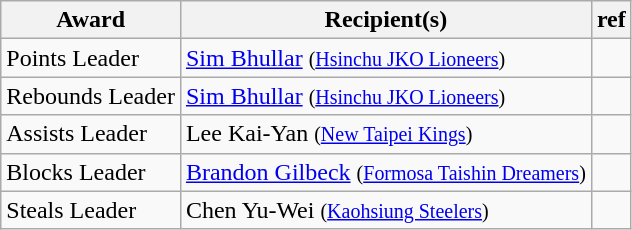<table class="wikitable">
<tr>
<th>Award</th>
<th>Recipient(s)</th>
<th>ref</th>
</tr>
<tr>
<td>Points Leader</td>
<td><a href='#'>Sim Bhullar</a> <small>(<a href='#'>Hsinchu JKO Lioneers</a>)</small></td>
<td></td>
</tr>
<tr>
<td>Rebounds Leader</td>
<td><a href='#'>Sim Bhullar</a> <small>(<a href='#'>Hsinchu JKO Lioneers</a>)</small></td>
<td></td>
</tr>
<tr>
<td>Assists Leader</td>
<td>Lee Kai-Yan <small>(<a href='#'>New Taipei Kings</a>)</small></td>
<td></td>
</tr>
<tr>
<td>Blocks Leader</td>
<td><a href='#'>Brandon Gilbeck</a> <small>(<a href='#'>Formosa Taishin Dreamers</a>)</small></td>
<td></td>
</tr>
<tr>
<td>Steals Leader</td>
<td>Chen Yu-Wei <small>(<a href='#'>Kaohsiung Steelers</a>)</small></td>
<td></td>
</tr>
</table>
